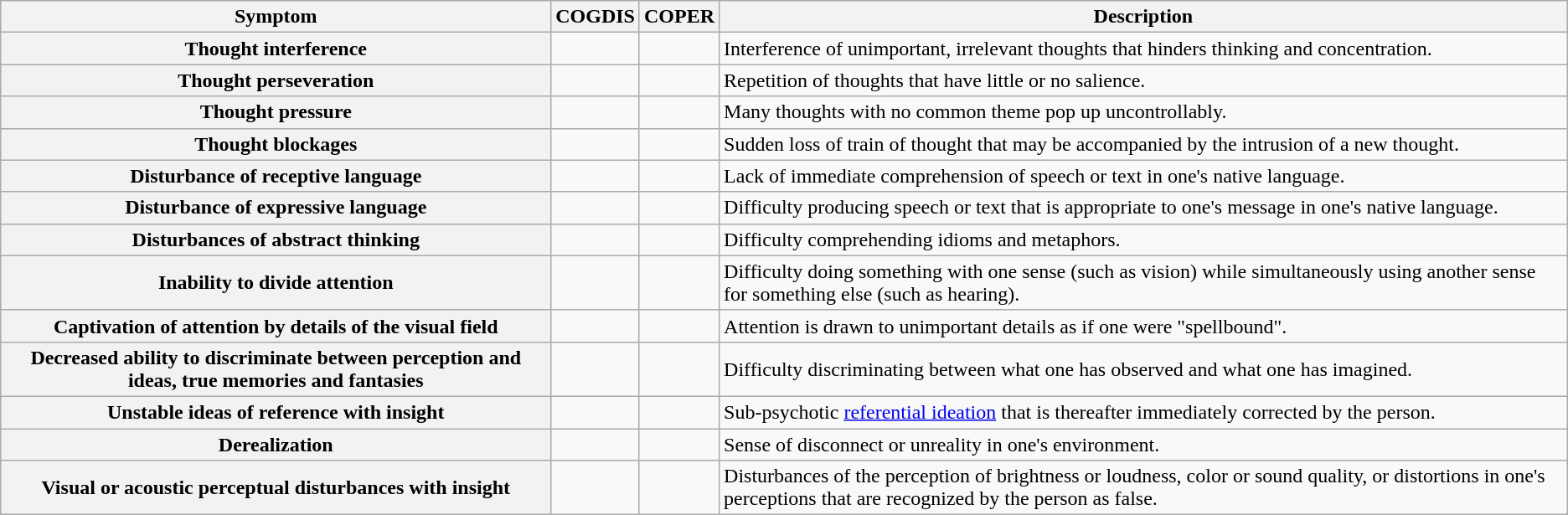<table class="wikitable">
<tr>
<th>Symptom</th>
<th>COGDIS</th>
<th>COPER</th>
<th>Description</th>
</tr>
<tr>
<th>Thought interference</th>
<td></td>
<td></td>
<td>Interference of unimportant, irrelevant thoughts that hinders thinking and concentration.</td>
</tr>
<tr>
<th>Thought perseveration</th>
<td></td>
<td></td>
<td>Repetition of thoughts that have little or no salience.</td>
</tr>
<tr>
<th>Thought pressure</th>
<td></td>
<td></td>
<td>Many thoughts with no common theme pop up uncontrollably.</td>
</tr>
<tr>
<th>Thought blockages</th>
<td></td>
<td></td>
<td>Sudden loss of train of thought that may be accompanied by the intrusion of a new thought.</td>
</tr>
<tr>
<th>Disturbance of receptive language</th>
<td></td>
<td></td>
<td>Lack of immediate comprehension of speech or text in one's native language.</td>
</tr>
<tr>
<th>Disturbance of expressive language</th>
<td></td>
<td></td>
<td>Difficulty producing speech or text that is appropriate to one's message in one's native language.</td>
</tr>
<tr>
<th>Disturbances of abstract thinking</th>
<td></td>
<td></td>
<td>Difficulty comprehending idioms and metaphors.</td>
</tr>
<tr>
<th>Inability to divide attention</th>
<td></td>
<td></td>
<td>Difficulty doing something with one sense (such as vision) while simultaneously using another sense for something else (such as hearing).</td>
</tr>
<tr>
<th>Captivation of attention by details of the visual field</th>
<td></td>
<td></td>
<td>Attention is drawn to unimportant details as if one were "spellbound".</td>
</tr>
<tr>
<th>Decreased ability to discriminate between perception and ideas, true memories and fantasies</th>
<td></td>
<td></td>
<td>Difficulty discriminating between what one has observed and what one has imagined.</td>
</tr>
<tr>
<th>Unstable ideas of reference with insight</th>
<td></td>
<td></td>
<td>Sub-psychotic <a href='#'>referential ideation</a> that is thereafter immediately corrected by the person.</td>
</tr>
<tr>
<th>Derealization</th>
<td></td>
<td></td>
<td>Sense of disconnect or unreality in one's environment.</td>
</tr>
<tr>
<th>Visual or acoustic perceptual disturbances with insight</th>
<td></td>
<td></td>
<td>Disturbances of the perception of brightness or loudness, color or sound quality, or distortions in one's perceptions that are recognized by the person as false.</td>
</tr>
</table>
